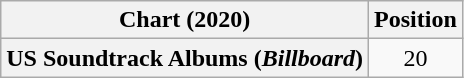<table class="wikitable plainrowheaders" style="text-align:center">
<tr>
<th scope="col">Chart (2020)</th>
<th scope="col">Position</th>
</tr>
<tr>
<th scope="row">US Soundtrack Albums (<em>Billboard</em>)</th>
<td>20</td>
</tr>
</table>
